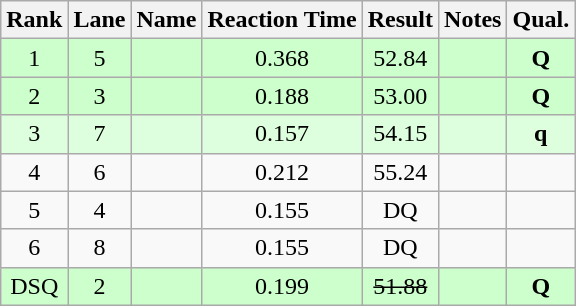<table class="wikitable" style="text-align:center">
<tr>
<th>Rank</th>
<th>Lane</th>
<th>Name</th>
<th>Reaction Time</th>
<th>Result</th>
<th>Notes</th>
<th>Qual.</th>
</tr>
<tr bgcolor=ccffcc>
<td>1</td>
<td>5</td>
<td align="left"></td>
<td>0.368</td>
<td>52.84</td>
<td></td>
<td><strong>Q</strong></td>
</tr>
<tr bgcolor=ccffcc>
<td>2</td>
<td>3</td>
<td align="left"></td>
<td>0.188</td>
<td>53.00</td>
<td></td>
<td><strong>Q</strong></td>
</tr>
<tr bgcolor=ddffdd>
<td>3</td>
<td>7</td>
<td align="left"></td>
<td>0.157</td>
<td>54.15</td>
<td></td>
<td><strong>q</strong></td>
</tr>
<tr>
<td>4</td>
<td>6</td>
<td align="left"></td>
<td>0.212</td>
<td>55.24</td>
<td></td>
<td></td>
</tr>
<tr>
<td>5</td>
<td>4</td>
<td align="left"></td>
<td>0.155</td>
<td>DQ</td>
<td></td>
<td></td>
</tr>
<tr>
<td>6</td>
<td>8</td>
<td align="left"></td>
<td>0.155</td>
<td>DQ</td>
<td></td>
<td></td>
</tr>
<tr bgcolor=ccffcc>
<td>DSQ</td>
<td>2</td>
<td align="left"></td>
<td>0.199</td>
<td><s>51.88 </s></td>
<td></td>
<td><strong>Q</strong></td>
</tr>
</table>
